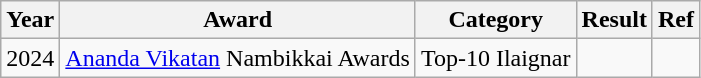<table class="wikitable">
<tr>
<th>Year</th>
<th>Award</th>
<th>Category</th>
<th>Result</th>
<th>Ref</th>
</tr>
<tr>
<td>2024</td>
<td><a href='#'>Ananda Vikatan</a> Nambikkai Awards</td>
<td>Top-10 Ilaignar</td>
<td></td>
<td></td>
</tr>
</table>
